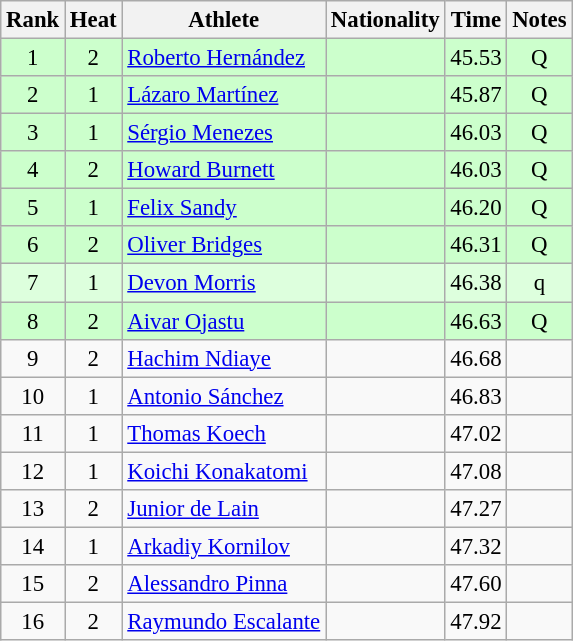<table class="wikitable sortable" style="text-align:center;font-size:95%">
<tr>
<th>Rank</th>
<th>Heat</th>
<th>Athlete</th>
<th>Nationality</th>
<th>Time</th>
<th>Notes</th>
</tr>
<tr bgcolor=ccffcc>
<td>1</td>
<td>2</td>
<td align="left"><a href='#'>Roberto Hernández</a></td>
<td align=left></td>
<td>45.53</td>
<td>Q</td>
</tr>
<tr bgcolor=ccffcc>
<td>2</td>
<td>1</td>
<td align="left"><a href='#'>Lázaro Martínez</a></td>
<td align=left></td>
<td>45.87</td>
<td>Q</td>
</tr>
<tr bgcolor=ccffcc>
<td>3</td>
<td>1</td>
<td align="left"><a href='#'>Sérgio Menezes</a></td>
<td align=left></td>
<td>46.03</td>
<td>Q</td>
</tr>
<tr bgcolor=ccffcc>
<td>4</td>
<td>2</td>
<td align="left"><a href='#'>Howard Burnett</a></td>
<td align=left></td>
<td>46.03</td>
<td>Q</td>
</tr>
<tr bgcolor=ccffcc>
<td>5</td>
<td>1</td>
<td align="left"><a href='#'>Felix Sandy</a></td>
<td align=left></td>
<td>46.20</td>
<td>Q</td>
</tr>
<tr bgcolor=ccffcc>
<td>6</td>
<td>2</td>
<td align="left"><a href='#'>Oliver Bridges</a></td>
<td align=left></td>
<td>46.31</td>
<td>Q</td>
</tr>
<tr bgcolor=ddffdd>
<td>7</td>
<td>1</td>
<td align="left"><a href='#'>Devon Morris</a></td>
<td align=left></td>
<td>46.38</td>
<td>q</td>
</tr>
<tr bgcolor=ccffcc>
<td>8</td>
<td>2</td>
<td align="left"><a href='#'>Aivar Ojastu</a></td>
<td align=left></td>
<td>46.63</td>
<td>Q</td>
</tr>
<tr>
<td>9</td>
<td>2</td>
<td align="left"><a href='#'>Hachim Ndiaye</a></td>
<td align=left></td>
<td>46.68</td>
<td></td>
</tr>
<tr>
<td>10</td>
<td>1</td>
<td align="left"><a href='#'>Antonio Sánchez</a></td>
<td align=left></td>
<td>46.83</td>
<td></td>
</tr>
<tr>
<td>11</td>
<td>1</td>
<td align="left"><a href='#'>Thomas Koech</a></td>
<td align=left></td>
<td>47.02</td>
<td></td>
</tr>
<tr>
<td>12</td>
<td>1</td>
<td align="left"><a href='#'>Koichi Konakatomi</a></td>
<td align=left></td>
<td>47.08</td>
<td></td>
</tr>
<tr>
<td>13</td>
<td>2</td>
<td align="left"><a href='#'>Junior de Lain</a></td>
<td align=left></td>
<td>47.27</td>
<td></td>
</tr>
<tr>
<td>14</td>
<td>1</td>
<td align="left"><a href='#'>Arkadiy Kornilov</a></td>
<td align=left></td>
<td>47.32</td>
<td></td>
</tr>
<tr>
<td>15</td>
<td>2</td>
<td align="left"><a href='#'>Alessandro Pinna</a></td>
<td align=left></td>
<td>47.60</td>
<td></td>
</tr>
<tr>
<td>16</td>
<td>2</td>
<td align="left"><a href='#'>Raymundo Escalante</a></td>
<td align=left></td>
<td>47.92</td>
<td></td>
</tr>
</table>
